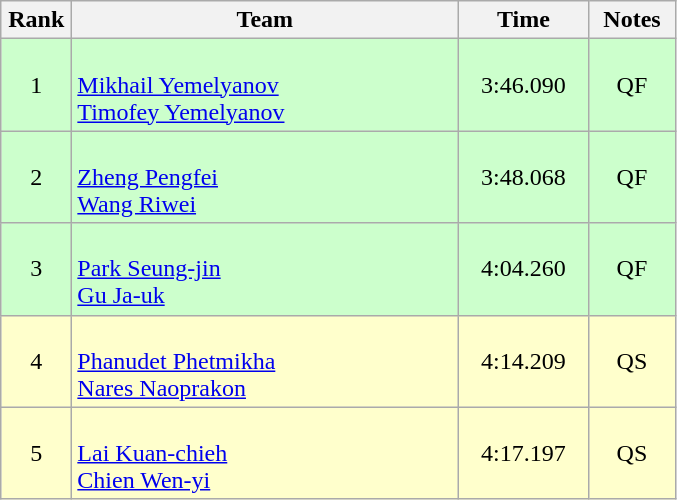<table class=wikitable style="text-align:center">
<tr>
<th width=40>Rank</th>
<th width=250>Team</th>
<th width=80>Time</th>
<th width=50>Notes</th>
</tr>
<tr bgcolor="ccffcc">
<td>1</td>
<td align=left><br><a href='#'>Mikhail Yemelyanov</a><br><a href='#'>Timofey Yemelyanov</a></td>
<td>3:46.090</td>
<td>QF</td>
</tr>
<tr bgcolor="ccffcc">
<td>2</td>
<td align=left><br><a href='#'>Zheng Pengfei</a><br><a href='#'>Wang Riwei</a></td>
<td>3:48.068</td>
<td>QF</td>
</tr>
<tr bgcolor="ccffcc">
<td>3</td>
<td align=left><br><a href='#'>Park Seung-jin</a><br><a href='#'>Gu Ja-uk</a></td>
<td>4:04.260</td>
<td>QF</td>
</tr>
<tr bgcolor="#ffffcc">
<td>4</td>
<td align=left><br><a href='#'>Phanudet Phetmikha</a><br><a href='#'>Nares Naoprakon</a></td>
<td>4:14.209</td>
<td>QS</td>
</tr>
<tr bgcolor="#ffffcc">
<td>5</td>
<td align=left><br><a href='#'>Lai Kuan-chieh</a><br><a href='#'>Chien Wen-yi</a></td>
<td>4:17.197</td>
<td>QS</td>
</tr>
</table>
